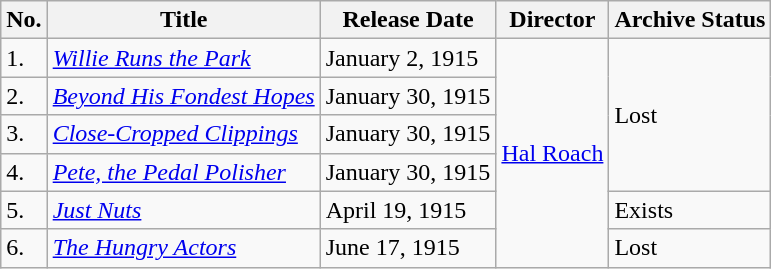<table class="wikitable">
<tr>
<th>No.</th>
<th>Title</th>
<th>Release Date</th>
<th>Director</th>
<th>Archive Status</th>
</tr>
<tr>
<td>1.</td>
<td><em><a href='#'>Willie Runs the Park</a></em></td>
<td>January 2, 1915</td>
<td rowspan="6"><a href='#'>Hal Roach</a></td>
<td rowspan="4">Lost</td>
</tr>
<tr>
<td>2.</td>
<td><em><a href='#'>Beyond His Fondest Hopes</a></em></td>
<td>January 30, 1915</td>
</tr>
<tr>
<td>3.</td>
<td><em><a href='#'>Close-Cropped Clippings</a></em></td>
<td>January 30, 1915</td>
</tr>
<tr>
<td>4.</td>
<td><em><a href='#'>Pete, the Pedal Polisher</a></em></td>
<td>January 30, 1915</td>
</tr>
<tr>
<td>5.</td>
<td><em><a href='#'>Just Nuts</a></em></td>
<td>April 19, 1915</td>
<td>Exists</td>
</tr>
<tr>
<td>6.</td>
<td><em><a href='#'>The Hungry Actors</a></em></td>
<td>June 17, 1915</td>
<td>Lost</td>
</tr>
</table>
